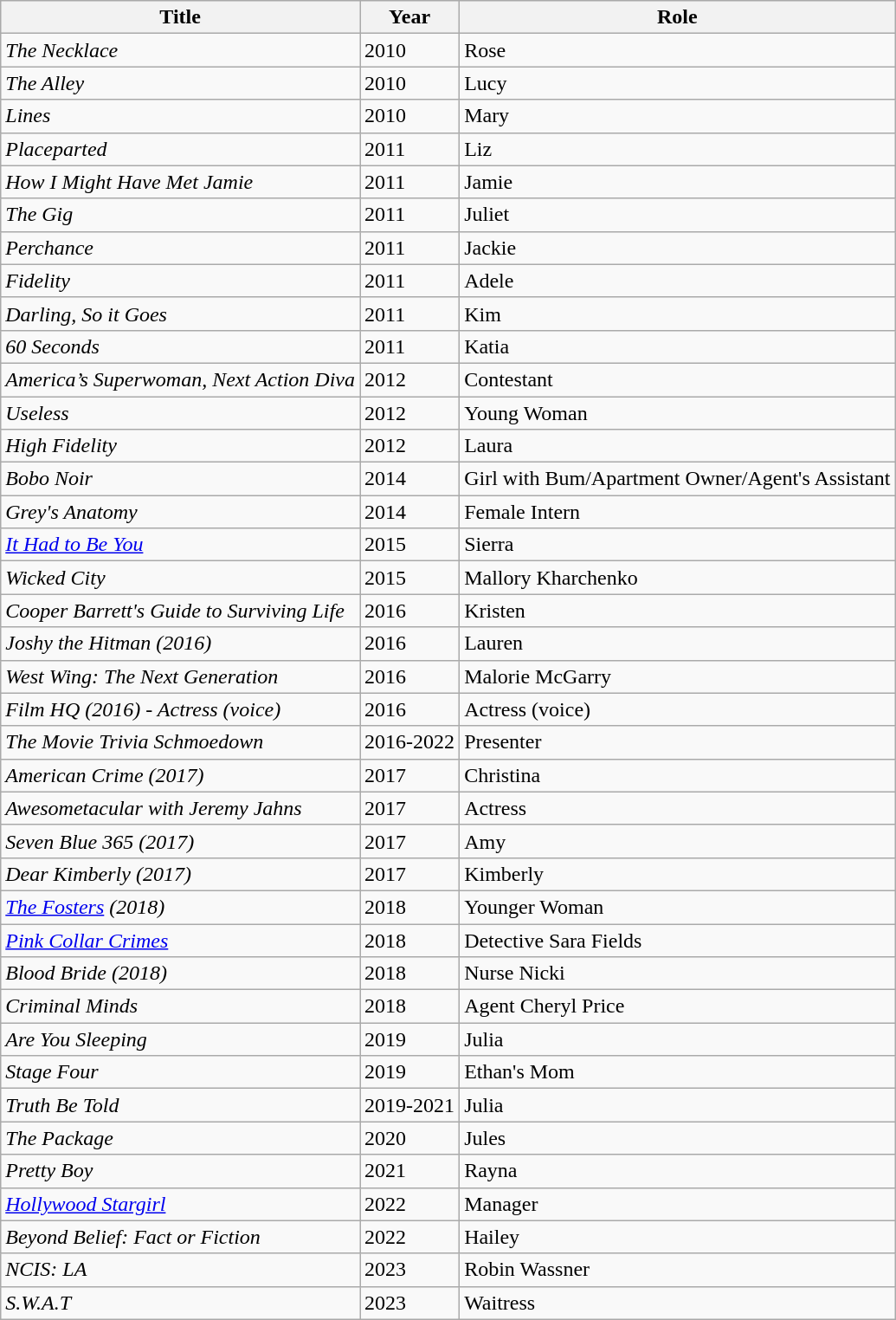<table class="wikitable">
<tr>
<th>Title</th>
<th>Year</th>
<th>Role</th>
</tr>
<tr>
<td><em>The Necklace</em></td>
<td>2010</td>
<td>Rose</td>
</tr>
<tr>
<td><em>The Alley</em></td>
<td>2010</td>
<td>Lucy</td>
</tr>
<tr>
<td><em>Lines</em></td>
<td>2010</td>
<td>Mary</td>
</tr>
<tr>
<td><em>Placeparted</em></td>
<td>2011</td>
<td>Liz</td>
</tr>
<tr>
<td><em>How I Might Have Met Jamie</em></td>
<td>2011</td>
<td>Jamie</td>
</tr>
<tr>
<td><em>The Gig</em></td>
<td>2011</td>
<td>Juliet</td>
</tr>
<tr>
<td><em>Perchance</em></td>
<td>2011</td>
<td>Jackie</td>
</tr>
<tr>
<td><em>Fidelity</em></td>
<td>2011</td>
<td>Adele</td>
</tr>
<tr>
<td><em>Darling, So it Goes</em></td>
<td>2011</td>
<td>Kim</td>
</tr>
<tr>
<td><em>60 Seconds</em></td>
<td>2011</td>
<td>Katia</td>
</tr>
<tr>
<td><em>America’s Superwoman, Next Action Diva</em></td>
<td>2012</td>
<td>Contestant</td>
</tr>
<tr>
<td><em>Useless</em></td>
<td>2012</td>
<td>Young Woman</td>
</tr>
<tr>
<td><em>High Fidelity</em></td>
<td>2012</td>
<td>Laura</td>
</tr>
<tr>
<td><em>Bobo Noir</em></td>
<td>2014</td>
<td>Girl with Bum/Apartment Owner/Agent's Assistant</td>
</tr>
<tr>
<td><em>Grey's Anatomy</em></td>
<td>2014</td>
<td>Female Intern</td>
</tr>
<tr>
<td><a href='#'><em>It Had to Be You</em></a></td>
<td>2015</td>
<td>Sierra</td>
</tr>
<tr>
<td><em>Wicked City</em></td>
<td>2015</td>
<td>Mallory Kharchenko</td>
</tr>
<tr>
<td><em>Cooper Barrett's Guide to Surviving Life</em></td>
<td>2016</td>
<td>Kristen</td>
</tr>
<tr>
<td><em>Joshy the Hitman (2016)</em></td>
<td>2016</td>
<td>Lauren</td>
</tr>
<tr>
<td><em>West Wing: The Next Generation</em></td>
<td>2016</td>
<td>Malorie McGarry</td>
</tr>
<tr>
<td><em>Film HQ (2016) - Actress (voice)</em></td>
<td>2016</td>
<td>Actress (voice)</td>
</tr>
<tr>
<td><em>The Movie Trivia Schmoedown</em></td>
<td>2016-2022</td>
<td>Presenter</td>
</tr>
<tr>
<td><em>American Crime (2017)</em></td>
<td>2017</td>
<td>Christina</td>
</tr>
<tr>
<td><em>Awesometacular with Jeremy Jahns</em></td>
<td>2017</td>
<td>Actress</td>
</tr>
<tr>
<td><em>Seven Blue 365 (2017)</em></td>
<td>2017</td>
<td>Amy</td>
</tr>
<tr>
<td><em>Dear Kimberly (2017)</em></td>
<td>2017</td>
<td>Kimberly</td>
</tr>
<tr>
<td><em><a href='#'>The Fosters</a> (2018)</em></td>
<td>2018</td>
<td>Younger Woman</td>
</tr>
<tr>
<td><em><a href='#'>Pink Collar Crimes</a></em></td>
<td>2018</td>
<td>Detective Sara Fields</td>
</tr>
<tr>
<td><em>Blood Bride (2018)</em></td>
<td>2018</td>
<td>Nurse Nicki</td>
</tr>
<tr>
<td><em>Criminal Minds</em></td>
<td>2018</td>
<td>Agent Cheryl Price</td>
</tr>
<tr>
<td><em>Are You Sleeping</em></td>
<td>2019</td>
<td>Julia</td>
</tr>
<tr>
<td><em>Stage Four</em></td>
<td>2019</td>
<td>Ethan's Mom</td>
</tr>
<tr>
<td><em>Truth Be Told</em></td>
<td>2019-2021</td>
<td>Julia</td>
</tr>
<tr>
<td><em>The Package</em></td>
<td>2020</td>
<td>Jules</td>
</tr>
<tr>
<td><em>Pretty Boy</em></td>
<td>2021</td>
<td>Rayna</td>
</tr>
<tr>
<td><em><a href='#'>Hollywood Stargirl</a></em></td>
<td>2022</td>
<td>Manager</td>
</tr>
<tr>
<td><em>Beyond Belief: Fact or Fiction</em></td>
<td>2022</td>
<td>Hailey</td>
</tr>
<tr>
<td><em>NCIS: LA</em></td>
<td>2023</td>
<td>Robin Wassner</td>
</tr>
<tr>
<td><em>S.W.A.T</em></td>
<td>2023</td>
<td>Waitress</td>
</tr>
</table>
